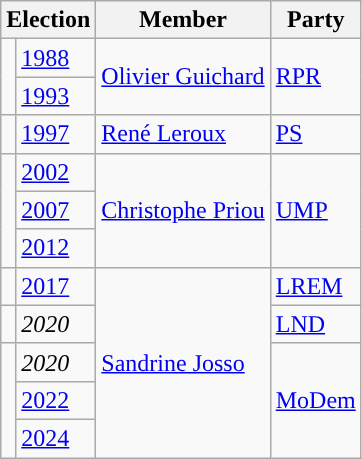<table class="wikitable">
<tr>
<th colspan="2">Election</th>
<th>Member</th>
<th>Party</th>
</tr>
<tr>
<td rowspan="2" style="color:inherit;background-color: "></td>
<td><a href='#'>1988</a></td>
<td rowspan="2"><a href='#'>Olivier Guichard</a></td>
<td rowspan="2"><a href='#'>RPR</a></td>
</tr>
<tr>
<td><a href='#'>1993</a></td>
</tr>
<tr>
<td style="color:inherit;background-color: "></td>
<td><a href='#'>1997</a></td>
<td><a href='#'>René Leroux</a></td>
<td><a href='#'>PS</a></td>
</tr>
<tr>
<td rowspan="3" style="color:inherit;background-color: "></td>
<td><a href='#'>2002</a></td>
<td rowspan="3"><a href='#'>Christophe Priou</a></td>
<td rowspan="3"><a href='#'>UMP</a></td>
</tr>
<tr>
<td><a href='#'>2007</a></td>
</tr>
<tr>
<td><a href='#'>2012</a></td>
</tr>
<tr>
<td style="color:inherit;background-color: "></td>
<td><a href='#'>2017</a></td>
<td rowspan=5><a href='#'>Sandrine Josso</a></td>
<td><a href='#'>LREM</a></td>
</tr>
<tr>
<td style="color:inherit;background-color: "></td>
<td><em>2020</em></td>
<td><a href='#'>LND</a></td>
</tr>
<tr>
<td rowspan=3 style="color:inherit;background-color: "></td>
<td><em>2020</em></td>
<td rowspan=3><a href='#'>MoDem</a></td>
</tr>
<tr>
<td><a href='#'>2022</a></td>
</tr>
<tr>
<td><a href='#'>2024</a></td>
</tr>
</table>
